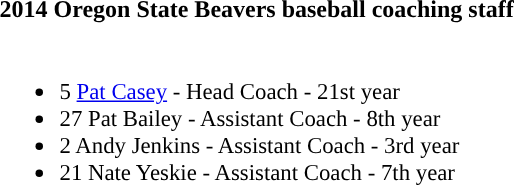<table class="toccolours">
<tr>
<th colspan=9>2014 Oregon State Beavers baseball coaching staff</th>
</tr>
<tr>
<td style="text-align:left; font-size: 95%;" valign="top"><br><ul><li>5 <a href='#'>Pat Casey</a> - Head Coach - 21st year</li><li>27 Pat Bailey - Assistant Coach - 8th year</li><li>2 Andy Jenkins - Assistant Coach - 3rd year</li><li>21 Nate Yeskie - Assistant Coach - 7th year</li></ul></td>
</tr>
</table>
